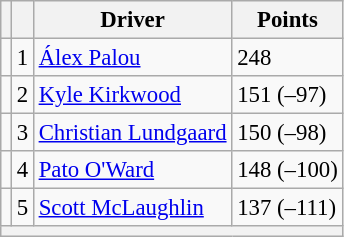<table class="wikitable" style="font-size: 95%;">
<tr>
<th scope="col"></th>
<th scope="col"></th>
<th scope="col">Driver</th>
<th scope="col">Points</th>
</tr>
<tr>
<td align="left"></td>
<td align="center">1</td>
<td> <a href='#'>Álex Palou</a></td>
<td align="left">248</td>
</tr>
<tr>
<td align="left"></td>
<td align="center">2</td>
<td> <a href='#'>Kyle Kirkwood</a></td>
<td align="left">151 (–97)</td>
</tr>
<tr>
<td align="left"></td>
<td align="center">3</td>
<td> <a href='#'>Christian Lundgaard</a></td>
<td align="left">150 (–98)</td>
</tr>
<tr>
<td align="left"></td>
<td align="center">4</td>
<td> <a href='#'>Pato O'Ward</a></td>
<td align="left">148 (–100)</td>
</tr>
<tr>
<td align="left"></td>
<td align="center">5</td>
<td> <a href='#'>Scott McLaughlin</a></td>
<td align="left">137 (–111)</td>
</tr>
<tr>
<th colspan=4></th>
</tr>
</table>
